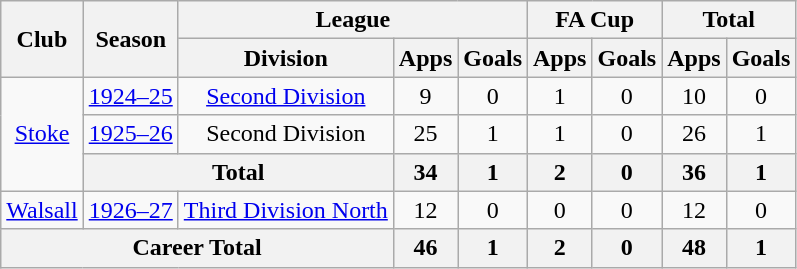<table class="wikitable" style="text-align: center;">
<tr>
<th rowspan="2">Club</th>
<th rowspan="2">Season</th>
<th colspan="3">League</th>
<th colspan="2">FA Cup</th>
<th colspan="2">Total</th>
</tr>
<tr>
<th>Division</th>
<th>Apps</th>
<th>Goals</th>
<th>Apps</th>
<th>Goals</th>
<th>Apps</th>
<th>Goals</th>
</tr>
<tr>
<td rowspan="3"><a href='#'>Stoke</a></td>
<td><a href='#'>1924–25</a></td>
<td><a href='#'>Second Division</a></td>
<td>9</td>
<td>0</td>
<td>1</td>
<td>0</td>
<td>10</td>
<td>0</td>
</tr>
<tr>
<td><a href='#'>1925–26</a></td>
<td>Second Division</td>
<td>25</td>
<td>1</td>
<td>1</td>
<td>0</td>
<td>26</td>
<td>1</td>
</tr>
<tr>
<th colspan=2>Total</th>
<th>34</th>
<th>1</th>
<th>2</th>
<th>0</th>
<th>36</th>
<th>1</th>
</tr>
<tr>
<td><a href='#'>Walsall</a></td>
<td><a href='#'>1926–27</a></td>
<td><a href='#'>Third Division North</a></td>
<td>12</td>
<td>0</td>
<td>0</td>
<td>0</td>
<td>12</td>
<td>0</td>
</tr>
<tr>
<th colspan="3">Career Total</th>
<th>46</th>
<th>1</th>
<th>2</th>
<th>0</th>
<th>48</th>
<th>1</th>
</tr>
</table>
